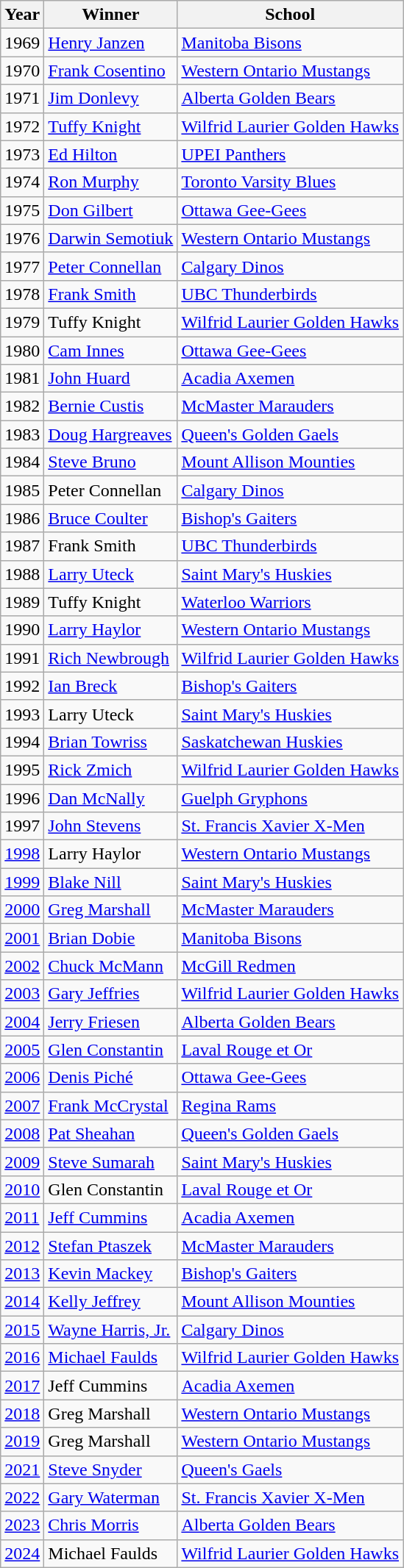<table class="wikitable">
<tr>
<th>Year</th>
<th>Winner</th>
<th>School</th>
</tr>
<tr>
<td>1969</td>
<td><a href='#'>Henry Janzen</a></td>
<td><a href='#'>Manitoba Bisons</a></td>
</tr>
<tr>
<td>1970</td>
<td><a href='#'>Frank Cosentino</a></td>
<td><a href='#'>Western Ontario Mustangs</a></td>
</tr>
<tr>
<td>1971</td>
<td><a href='#'>Jim Donlevy</a></td>
<td><a href='#'>Alberta Golden Bears</a></td>
</tr>
<tr>
<td>1972</td>
<td><a href='#'>Tuffy Knight</a></td>
<td><a href='#'>Wilfrid Laurier Golden Hawks</a></td>
</tr>
<tr>
<td>1973</td>
<td><a href='#'>Ed Hilton</a></td>
<td><a href='#'>UPEI Panthers</a></td>
</tr>
<tr>
<td>1974</td>
<td><a href='#'>Ron Murphy</a></td>
<td><a href='#'>Toronto Varsity Blues</a></td>
</tr>
<tr>
<td>1975</td>
<td><a href='#'>Don Gilbert</a></td>
<td><a href='#'>Ottawa Gee-Gees</a></td>
</tr>
<tr>
<td>1976</td>
<td><a href='#'>Darwin Semotiuk</a></td>
<td><a href='#'>Western Ontario Mustangs</a></td>
</tr>
<tr>
<td>1977</td>
<td><a href='#'>Peter Connellan</a></td>
<td><a href='#'>Calgary Dinos</a></td>
</tr>
<tr>
<td>1978</td>
<td><a href='#'>Frank Smith</a></td>
<td><a href='#'>UBC Thunderbirds</a></td>
</tr>
<tr>
<td>1979</td>
<td>Tuffy Knight</td>
<td><a href='#'>Wilfrid Laurier Golden Hawks</a></td>
</tr>
<tr>
<td>1980</td>
<td><a href='#'>Cam Innes</a></td>
<td><a href='#'>Ottawa Gee-Gees</a></td>
</tr>
<tr>
<td>1981</td>
<td><a href='#'>John Huard</a></td>
<td><a href='#'>Acadia Axemen</a></td>
</tr>
<tr>
<td>1982</td>
<td><a href='#'>Bernie Custis</a></td>
<td><a href='#'>McMaster Marauders</a></td>
</tr>
<tr>
<td>1983</td>
<td><a href='#'>Doug Hargreaves</a></td>
<td><a href='#'>Queen's Golden Gaels</a></td>
</tr>
<tr>
<td>1984</td>
<td><a href='#'>Steve Bruno</a></td>
<td><a href='#'>Mount Allison Mounties</a></td>
</tr>
<tr>
<td>1985</td>
<td>Peter Connellan</td>
<td><a href='#'>Calgary Dinos</a></td>
</tr>
<tr>
<td>1986</td>
<td><a href='#'>Bruce Coulter</a></td>
<td><a href='#'>Bishop's Gaiters</a></td>
</tr>
<tr>
<td>1987</td>
<td>Frank Smith</td>
<td><a href='#'>UBC Thunderbirds</a></td>
</tr>
<tr>
<td>1988</td>
<td><a href='#'>Larry Uteck</a></td>
<td><a href='#'>Saint Mary's Huskies</a></td>
</tr>
<tr>
<td>1989</td>
<td>Tuffy Knight</td>
<td><a href='#'>Waterloo Warriors</a></td>
</tr>
<tr>
<td>1990</td>
<td><a href='#'>Larry Haylor</a></td>
<td><a href='#'>Western Ontario Mustangs</a></td>
</tr>
<tr>
<td>1991</td>
<td><a href='#'>Rich Newbrough</a></td>
<td><a href='#'>Wilfrid Laurier Golden Hawks</a></td>
</tr>
<tr>
<td>1992</td>
<td><a href='#'>Ian Breck</a></td>
<td><a href='#'>Bishop's Gaiters</a></td>
</tr>
<tr>
<td>1993</td>
<td>Larry Uteck</td>
<td><a href='#'>Saint Mary's Huskies</a></td>
</tr>
<tr>
<td>1994</td>
<td><a href='#'>Brian Towriss</a></td>
<td><a href='#'>Saskatchewan Huskies</a></td>
</tr>
<tr>
<td>1995</td>
<td><a href='#'>Rick Zmich</a></td>
<td><a href='#'>Wilfrid Laurier Golden Hawks</a></td>
</tr>
<tr>
<td>1996</td>
<td><a href='#'>Dan McNally</a></td>
<td><a href='#'>Guelph Gryphons</a></td>
</tr>
<tr>
<td>1997</td>
<td><a href='#'>John Stevens</a></td>
<td><a href='#'>St. Francis Xavier X-Men</a></td>
</tr>
<tr>
<td><a href='#'>1998</a></td>
<td>Larry Haylor</td>
<td><a href='#'>Western Ontario Mustangs</a></td>
</tr>
<tr>
<td><a href='#'>1999</a></td>
<td><a href='#'>Blake Nill</a></td>
<td><a href='#'>Saint Mary's Huskies</a></td>
</tr>
<tr>
<td><a href='#'>2000</a></td>
<td><a href='#'>Greg Marshall</a></td>
<td><a href='#'>McMaster Marauders</a></td>
</tr>
<tr>
<td><a href='#'>2001</a></td>
<td><a href='#'>Brian Dobie</a></td>
<td><a href='#'>Manitoba Bisons</a></td>
</tr>
<tr>
<td><a href='#'>2002</a></td>
<td><a href='#'>Chuck McMann</a></td>
<td><a href='#'>McGill Redmen</a></td>
</tr>
<tr>
<td><a href='#'>2003</a></td>
<td><a href='#'>Gary Jeffries</a></td>
<td><a href='#'>Wilfrid Laurier Golden Hawks</a></td>
</tr>
<tr>
<td><a href='#'>2004</a></td>
<td><a href='#'>Jerry Friesen</a></td>
<td><a href='#'>Alberta Golden Bears</a></td>
</tr>
<tr>
<td><a href='#'>2005</a></td>
<td><a href='#'>Glen Constantin</a></td>
<td><a href='#'>Laval Rouge et Or</a></td>
</tr>
<tr>
<td><a href='#'>2006</a></td>
<td><a href='#'>Denis Piché</a></td>
<td><a href='#'>Ottawa Gee-Gees</a></td>
</tr>
<tr>
<td><a href='#'>2007</a></td>
<td><a href='#'>Frank McCrystal</a></td>
<td><a href='#'>Regina Rams</a></td>
</tr>
<tr>
<td><a href='#'>2008</a></td>
<td><a href='#'>Pat Sheahan</a></td>
<td><a href='#'>Queen's Golden Gaels</a></td>
</tr>
<tr>
<td><a href='#'>2009</a></td>
<td><a href='#'>Steve Sumarah</a></td>
<td><a href='#'>Saint Mary's Huskies</a></td>
</tr>
<tr>
<td><a href='#'>2010</a></td>
<td>Glen Constantin</td>
<td><a href='#'>Laval Rouge et Or</a></td>
</tr>
<tr>
<td><a href='#'>2011</a></td>
<td><a href='#'>Jeff Cummins</a></td>
<td><a href='#'>Acadia Axemen</a></td>
</tr>
<tr>
<td><a href='#'>2012</a></td>
<td><a href='#'>Stefan Ptaszek</a></td>
<td><a href='#'>McMaster Marauders</a></td>
</tr>
<tr>
<td><a href='#'>2013</a></td>
<td><a href='#'>Kevin Mackey</a></td>
<td><a href='#'>Bishop's Gaiters</a></td>
</tr>
<tr>
<td><a href='#'>2014</a></td>
<td><a href='#'>Kelly Jeffrey</a></td>
<td><a href='#'>Mount Allison Mounties</a></td>
</tr>
<tr>
<td><a href='#'>2015</a></td>
<td><a href='#'>Wayne Harris, Jr.</a></td>
<td><a href='#'>Calgary Dinos</a></td>
</tr>
<tr>
<td><a href='#'>2016</a></td>
<td><a href='#'>Michael Faulds</a></td>
<td><a href='#'>Wilfrid Laurier Golden Hawks</a></td>
</tr>
<tr>
<td><a href='#'>2017</a></td>
<td>Jeff Cummins</td>
<td><a href='#'>Acadia Axemen</a></td>
</tr>
<tr>
<td><a href='#'>2018</a></td>
<td>Greg Marshall</td>
<td><a href='#'>Western Ontario Mustangs</a></td>
</tr>
<tr>
<td><a href='#'>2019</a></td>
<td>Greg Marshall</td>
<td><a href='#'>Western Ontario Mustangs</a></td>
</tr>
<tr>
<td><a href='#'>2021</a></td>
<td><a href='#'>Steve Snyder</a></td>
<td><a href='#'>Queen's Gaels</a></td>
</tr>
<tr>
<td><a href='#'>2022</a></td>
<td><a href='#'>Gary Waterman</a></td>
<td><a href='#'>St. Francis Xavier X-Men</a></td>
</tr>
<tr>
<td><a href='#'>2023</a></td>
<td><a href='#'>Chris Morris</a></td>
<td><a href='#'>Alberta Golden Bears</a></td>
</tr>
<tr>
<td><a href='#'>2024</a></td>
<td>Michael Faulds</td>
<td><a href='#'>Wilfrid Laurier Golden Hawks</a><br></td>
</tr>
</table>
